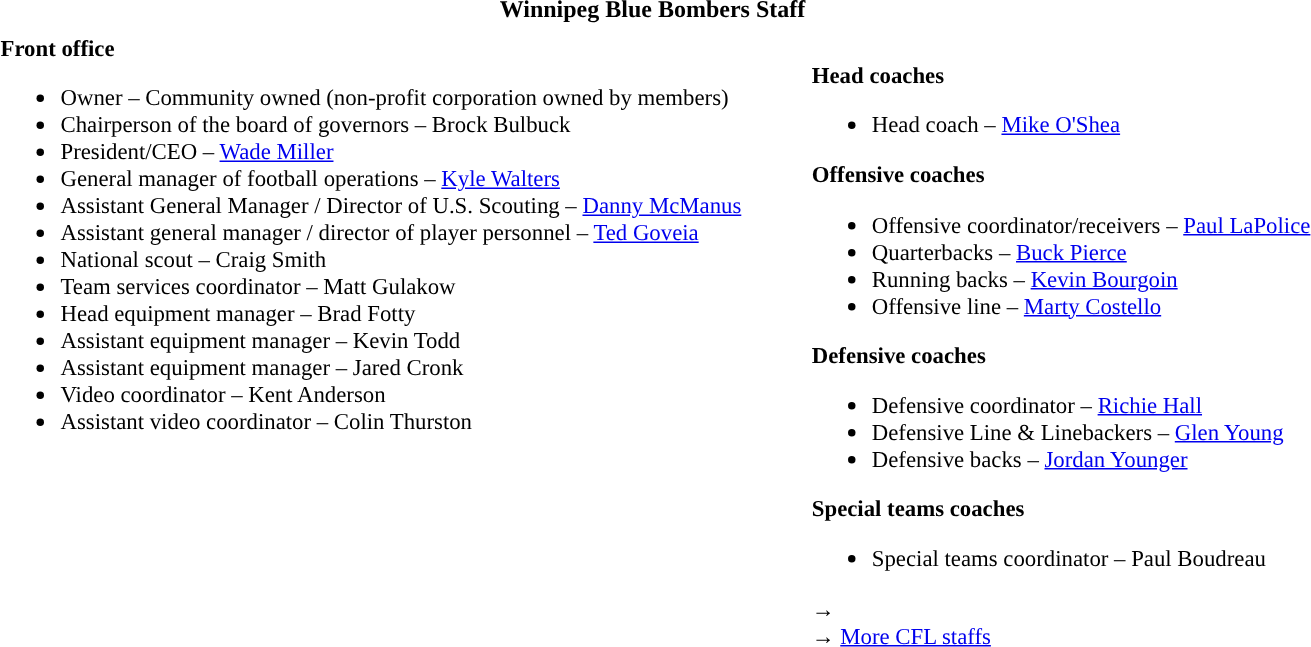<table class="toccolours" style="text-align: left;">
<tr>
<th colspan="7" style="text-align:center; ">Winnipeg Blue Bombers Staff</th>
</tr>
<tr>
<td colspan=7 style="text-align:right;"></td>
</tr>
<tr>
<td style="vertical-align:top;"></td>
<td style="font-size: 95%;vertical-align:top;"><strong>Front office</strong><br><ul><li>Owner – Community owned (non-profit corporation owned by members)</li><li>Chairperson of the board of governors – Brock Bulbuck</li><li>President/CEO – <a href='#'>Wade Miller</a></li><li>General manager of football operations – <a href='#'>Kyle Walters</a></li><li>Assistant General Manager / Director of U.S. Scouting – <a href='#'>Danny McManus</a></li><li>Assistant general manager / director of player personnel – <a href='#'>Ted Goveia</a></li><li>National scout – Craig Smith</li><li>Team services coordinator – Matt Gulakow</li><li>Head equipment manager – Brad Fotty</li><li>Assistant equipment manager – Kevin Todd</li><li>Assistant equipment manager – Jared Cronk</li><li>Video coordinator – Kent Anderson</li><li>Assistant video coordinator – Colin Thurston</li></ul></td>
<td width="35"> </td>
<td style="vertical-align:top;"></td>
<td style="font-size: 95%;vertical-align:top;"><br><strong>Head coaches</strong><ul><li>Head coach – <a href='#'>Mike O'Shea</a></li></ul><strong>Offensive coaches</strong><ul><li>Offensive coordinator/receivers – <a href='#'>Paul LaPolice</a></li><li>Quarterbacks – <a href='#'>Buck Pierce</a></li><li>Running backs – <a href='#'>Kevin Bourgoin</a></li><li>Offensive line – <a href='#'>Marty Costello</a></li></ul><strong>Defensive coaches</strong><ul><li>Defensive coordinator – <a href='#'>Richie Hall</a></li><li>Defensive Line & Linebackers – <a href='#'>Glen Young</a></li><li>Defensive backs – <a href='#'>Jordan Younger</a></li></ul><strong>Special teams coaches</strong><ul><li>Special teams coordinator – Paul Boudreau</li></ul>→ <span></span><br>
→ <a href='#'>More CFL staffs</a></td>
</tr>
</table>
